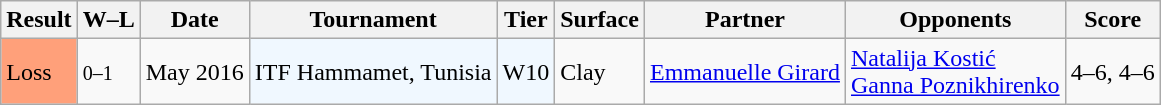<table class="sortable wikitable">
<tr>
<th>Result</th>
<th class="unsortable">W–L</th>
<th>Date</th>
<th>Tournament</th>
<th>Tier</th>
<th>Surface</th>
<th>Partner</th>
<th>Opponents</th>
<th class="unsortable">Score</th>
</tr>
<tr>
<td style="background:#ffa07a;">Loss</td>
<td><small>0–1</small></td>
<td>May 2016</td>
<td style="background:#f0f8ff;">ITF Hammamet, Tunisia</td>
<td style="background:#f0f8ff;">W10</td>
<td>Clay</td>
<td> <a href='#'>Emmanuelle Girard</a></td>
<td> <a href='#'>Natalija Kostić</a> <br>  <a href='#'>Ganna Poznikhirenko</a></td>
<td>4–6, 4–6</td>
</tr>
</table>
